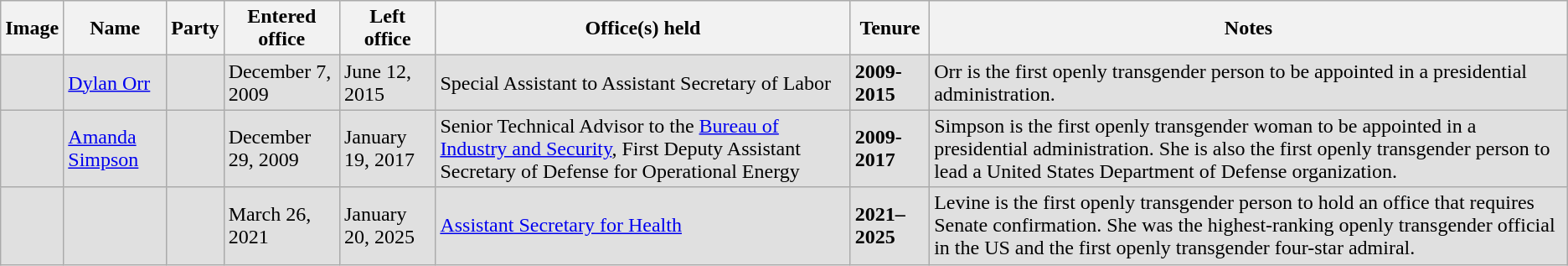<table class="wikitable sortable">
<tr>
<th>Image</th>
<th>Name</th>
<th>Party</th>
<th>Entered<br>office</th>
<th>Left<br>office</th>
<th>Office(s) held</th>
<th>Tenure</th>
<th class="unsortable">Notes</th>
</tr>
<tr style="background:#e0e0e0">
<td></td>
<td><a href='#'>Dylan Orr</a></td>
<td></td>
<td>December 7, 2009</td>
<td>June 12, 2015</td>
<td>Special Assistant to Assistant Secretary of Labor</td>
<td><strong>2009-2015</strong></td>
<td>Orr is the first openly transgender person to be appointed in a presidential administration.</td>
</tr>
<tr style="background:#e0e0e0">
<td></td>
<td><a href='#'>Amanda Simpson</a></td>
<td></td>
<td>December 29, 2009</td>
<td>January 19, 2017</td>
<td>Senior Technical Advisor to the <a href='#'>Bureau of Industry and Security</a>, First Deputy Assistant Secretary of Defense for Operational Energy</td>
<td><strong>2009-2017</strong></td>
<td>Simpson is the first openly transgender woman to be appointed in a presidential administration. She is also the first openly transgender person to lead a United States Department of Defense organization.</td>
</tr>
<tr style="background:#e0e0e0">
<td></td>
<td></td>
<td></td>
<td>March 26, 2021</td>
<td>January 20, 2025</td>
<td><a href='#'>Assistant Secretary for Health</a></td>
<td><strong>2021–2025</strong></td>
<td>Levine is the first openly transgender person to hold an office that requires Senate confirmation. She was the highest-ranking openly transgender official in the US and the first openly transgender four-star admiral.</td>
</tr>
</table>
